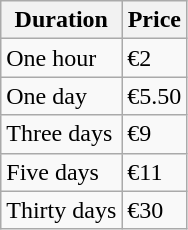<table class="wikitable">
<tr>
<th>Duration</th>
<th>Price</th>
</tr>
<tr>
<td>One hour</td>
<td>€2</td>
</tr>
<tr>
<td>One day</td>
<td>€5.50</td>
</tr>
<tr>
<td>Three days</td>
<td>€9</td>
</tr>
<tr>
<td>Five days</td>
<td>€11</td>
</tr>
<tr>
<td>Thirty days</td>
<td>€30</td>
</tr>
</table>
